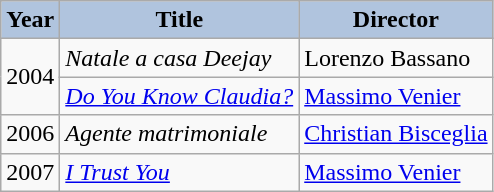<table class="wikitable">
<tr>
<th style="background:#B0C4DE;">Year</th>
<th style="background:#B0C4DE;">Title</th>
<th style="background:#B0C4DE;">Director</th>
</tr>
<tr>
<td rowspan="2">2004</td>
<td><em>Natale a casa Deejay</em></td>
<td>Lorenzo Bassano</td>
</tr>
<tr>
<td><em><a href='#'>Do You Know Claudia?</a></em></td>
<td><a href='#'>Massimo Venier</a></td>
</tr>
<tr>
<td>2006</td>
<td><em>Agente matrimoniale</em></td>
<td><a href='#'>Christian Bisceglia</a></td>
</tr>
<tr>
<td>2007</td>
<td><em><a href='#'>I Trust You</a></em></td>
<td><a href='#'>Massimo Venier</a></td>
</tr>
</table>
